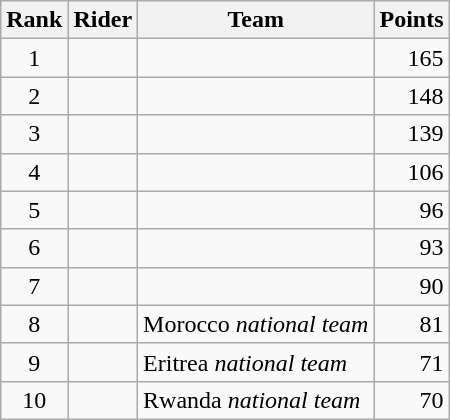<table class="wikitable">
<tr>
<th scope="col">Rank</th>
<th scope="col">Rider</th>
<th scope="col">Team</th>
<th scope="col">Points</th>
</tr>
<tr>
<td style="text-align:center;">1</td>
<td> </td>
<td></td>
<td style="text-align:right;">165</td>
</tr>
<tr>
<td style="text-align:center;">2</td>
<td></td>
<td></td>
<td style="text-align:right;">148</td>
</tr>
<tr>
<td style="text-align:center;">3</td>
<td></td>
<td></td>
<td style="text-align:right;">139</td>
</tr>
<tr>
<td style="text-align:center;">4</td>
<td></td>
<td></td>
<td style="text-align:right;">106</td>
</tr>
<tr>
<td style="text-align:center;">5</td>
<td></td>
<td></td>
<td style="text-align:right;">96</td>
</tr>
<tr>
<td style="text-align:center;">6</td>
<td></td>
<td></td>
<td style="text-align:right;">93</td>
</tr>
<tr>
<td style="text-align:center;">7</td>
<td></td>
<td></td>
<td style="text-align:right;">90</td>
</tr>
<tr>
<td style="text-align:center;">8</td>
<td></td>
<td>Morocco <em>national team</em></td>
<td style="text-align:right;">81</td>
</tr>
<tr>
<td style="text-align:center;">9</td>
<td></td>
<td>Eritrea <em>national team</em></td>
<td style="text-align:right;">71</td>
</tr>
<tr>
<td style="text-align:center;">10</td>
<td> </td>
<td>Rwanda <em>national team</em></td>
<td style="text-align:right;">70</td>
</tr>
</table>
